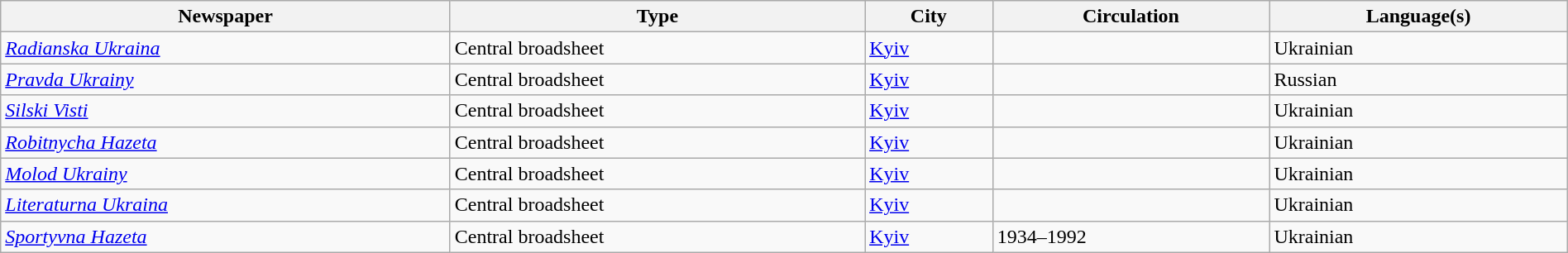<table class="wikitable" width="100%">
<tr>
<th>Newspaper</th>
<th>Type</th>
<th>City</th>
<th>Circulation</th>
<th>Language(s)</th>
</tr>
<tr>
<td><em><a href='#'>Radianska Ukraina</a></em></td>
<td>Central broadsheet</td>
<td><a href='#'>Kyiv</a></td>
<td></td>
<td>Ukrainian</td>
</tr>
<tr>
<td><em><a href='#'>Pravda Ukrainy</a></em></td>
<td>Central broadsheet</td>
<td><a href='#'>Kyiv</a></td>
<td></td>
<td>Russian</td>
</tr>
<tr>
<td><em><a href='#'>Silski Visti</a></em></td>
<td>Central broadsheet</td>
<td><a href='#'>Kyiv</a></td>
<td></td>
<td>Ukrainian</td>
</tr>
<tr>
<td><em><a href='#'>Robitnycha Hazeta</a></em></td>
<td>Central broadsheet</td>
<td><a href='#'>Kyiv</a></td>
<td></td>
<td>Ukrainian</td>
</tr>
<tr>
<td><em><a href='#'>Molod Ukrainy</a></em></td>
<td>Central broadsheet</td>
<td><a href='#'>Kyiv</a></td>
<td></td>
<td>Ukrainian</td>
</tr>
<tr>
<td><em><a href='#'>Literaturna Ukraina</a></em></td>
<td>Central broadsheet</td>
<td><a href='#'>Kyiv</a></td>
<td></td>
<td>Ukrainian</td>
</tr>
<tr>
<td><em><a href='#'>Sportyvna Hazeta</a></em></td>
<td>Central broadsheet</td>
<td><a href='#'>Kyiv</a></td>
<td>1934–1992</td>
<td>Ukrainian</td>
</tr>
</table>
